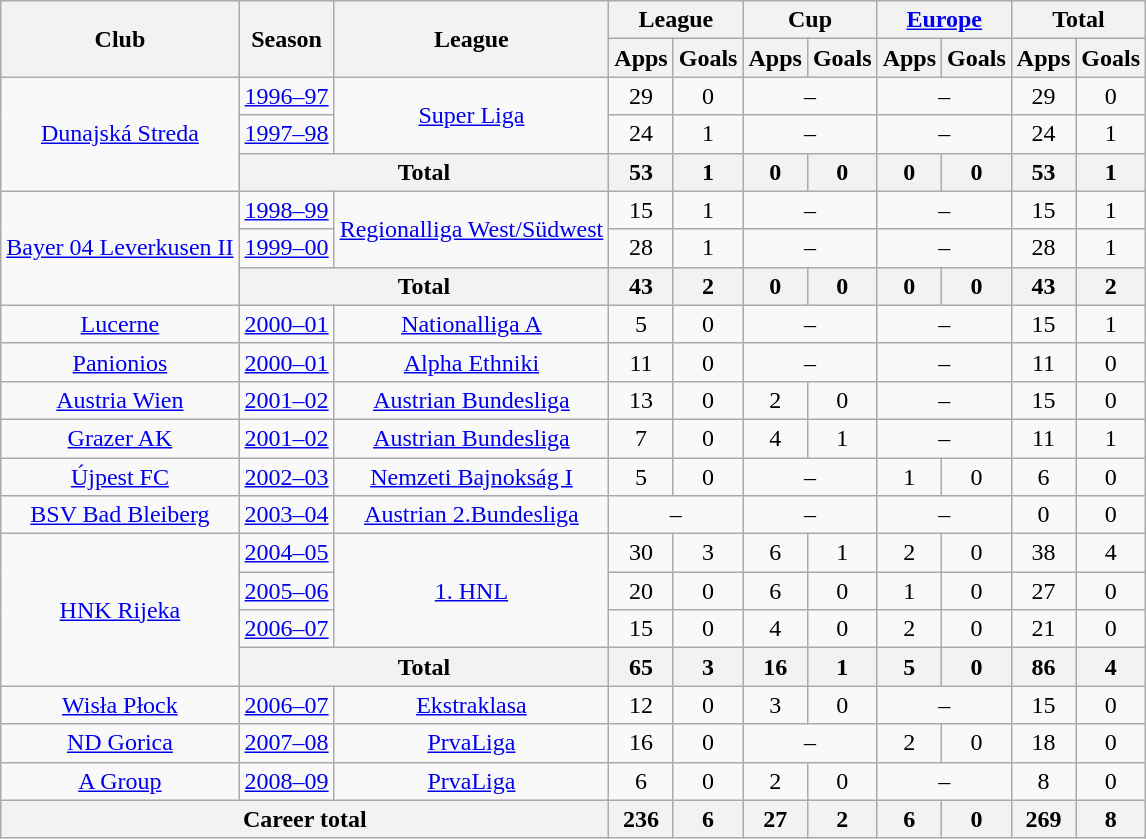<table class="wikitable" style="font-size:100%; text-align: center">
<tr>
<th rowspan="2">Club</th>
<th rowspan="2">Season</th>
<th rowspan="2">League</th>
<th colspan="2">League</th>
<th colspan="2">Cup</th>
<th colspan="2"><a href='#'>Europe</a></th>
<th colspan="2">Total</th>
</tr>
<tr>
<th>Apps</th>
<th>Goals</th>
<th>Apps</th>
<th>Goals</th>
<th>Apps</th>
<th>Goals</th>
<th>Apps</th>
<th>Goals</th>
</tr>
<tr>
<td rowspan="3"><a href='#'>Dunajská Streda</a></td>
<td><a href='#'>1996–97</a></td>
<td rowspan="2"><a href='#'>Super Liga</a></td>
<td>29</td>
<td>0</td>
<td colspan="2">–</td>
<td colspan="2">–</td>
<td>29</td>
<td>0</td>
</tr>
<tr>
<td><a href='#'>1997–98</a></td>
<td>24</td>
<td>1</td>
<td colspan="2">–</td>
<td colspan="2">–</td>
<td>24</td>
<td>1</td>
</tr>
<tr>
<th colspan="2">Total</th>
<th>53</th>
<th>1</th>
<th>0</th>
<th>0</th>
<th>0</th>
<th>0</th>
<th>53</th>
<th>1</th>
</tr>
<tr>
<td rowspan="3"><a href='#'>Bayer 04 Leverkusen II</a></td>
<td><a href='#'>1998–99</a></td>
<td rowspan="2"><a href='#'>Regionalliga West/Südwest</a></td>
<td>15</td>
<td>1</td>
<td colspan="2">–</td>
<td colspan="2">–</td>
<td>15</td>
<td>1</td>
</tr>
<tr>
<td><a href='#'>1999–00</a></td>
<td>28</td>
<td>1</td>
<td colspan="2">–</td>
<td colspan="2">–</td>
<td>28</td>
<td>1</td>
</tr>
<tr>
<th colspan="2">Total</th>
<th>43</th>
<th>2</th>
<th>0</th>
<th>0</th>
<th>0</th>
<th>0</th>
<th>43</th>
<th>2</th>
</tr>
<tr>
<td rowspan="1"><a href='#'>Lucerne</a></td>
<td><a href='#'>2000–01</a></td>
<td rowspan="1"><a href='#'>Nationalliga A</a></td>
<td>5</td>
<td>0</td>
<td colspan="2">–</td>
<td colspan="2">–</td>
<td>15</td>
<td>1</td>
</tr>
<tr>
<td rowspan="1"><a href='#'>Panionios</a></td>
<td><a href='#'>2000–01</a></td>
<td rowspan="1"><a href='#'>Alpha Ethniki</a></td>
<td>11</td>
<td>0</td>
<td colspan="2">–</td>
<td colspan="2">–</td>
<td>11</td>
<td>0</td>
</tr>
<tr>
<td rowspan="1"><a href='#'>Austria Wien</a></td>
<td><a href='#'>2001–02</a></td>
<td><a href='#'>Austrian Bundesliga</a></td>
<td>13</td>
<td>0</td>
<td>2</td>
<td>0</td>
<td colspan="2">–</td>
<td>15</td>
<td>0</td>
</tr>
<tr>
<td rowspan="1"><a href='#'>Grazer AK</a></td>
<td><a href='#'>2001–02</a></td>
<td><a href='#'>Austrian Bundesliga</a></td>
<td>7</td>
<td>0</td>
<td>4</td>
<td>1</td>
<td colspan="2">–</td>
<td>11</td>
<td>1</td>
</tr>
<tr>
<td rowspan="1"><a href='#'>Újpest FC</a></td>
<td><a href='#'>2002–03</a></td>
<td rowspan="1"><a href='#'>Nemzeti Bajnokság I</a></td>
<td>5</td>
<td>0</td>
<td colspan="2">–</td>
<td>1</td>
<td>0</td>
<td>6</td>
<td>0</td>
</tr>
<tr>
<td rowspan="1"><a href='#'>BSV Bad Bleiberg</a></td>
<td rowspan="1"><a href='#'>2003–04</a></td>
<td rowspan="1"><a href='#'>Austrian 2.Bundesliga</a></td>
<td colspan="2">–</td>
<td colspan="2">–</td>
<td colspan="2">–</td>
<td>0</td>
<td>0</td>
</tr>
<tr>
<td rowspan="4"><a href='#'>HNK Rijeka</a></td>
<td><a href='#'>2004–05</a></td>
<td rowspan="3"><a href='#'>1. HNL</a></td>
<td>30</td>
<td>3</td>
<td>6</td>
<td>1</td>
<td>2</td>
<td>0</td>
<td>38</td>
<td>4</td>
</tr>
<tr>
<td><a href='#'>2005–06</a></td>
<td>20</td>
<td>0</td>
<td>6</td>
<td>0</td>
<td>1</td>
<td>0</td>
<td>27</td>
<td>0</td>
</tr>
<tr>
<td><a href='#'>2006–07</a></td>
<td>15</td>
<td>0</td>
<td>4</td>
<td>0</td>
<td>2</td>
<td>0</td>
<td>21</td>
<td>0</td>
</tr>
<tr>
<th colspan="2">Total</th>
<th>65</th>
<th>3</th>
<th>16</th>
<th>1</th>
<th>5</th>
<th>0</th>
<th>86</th>
<th>4</th>
</tr>
<tr>
<td rowspan="1"><a href='#'>Wisła Płock</a></td>
<td><a href='#'>2006–07</a></td>
<td rowspan="1"><a href='#'>Ekstraklasa</a></td>
<td>12</td>
<td>0</td>
<td>3</td>
<td>0</td>
<td colspan="2">–</td>
<td>15</td>
<td>0</td>
</tr>
<tr>
<td rowspan="1"><a href='#'>ND Gorica</a></td>
<td><a href='#'>2007–08</a></td>
<td rowspan="1"><a href='#'>PrvaLiga</a></td>
<td>16</td>
<td>0</td>
<td colspan="2">–</td>
<td>2</td>
<td>0</td>
<td>18</td>
<td>0</td>
</tr>
<tr>
<td rowspan="1"><a href='#'>A Group</a></td>
<td><a href='#'>2008–09</a></td>
<td rowspan="1"><a href='#'>PrvaLiga</a></td>
<td>6</td>
<td>0</td>
<td>2</td>
<td>0</td>
<td colspan="2">–</td>
<td>8</td>
<td>0</td>
</tr>
<tr>
<th colspan="3">Career total</th>
<th>236</th>
<th>6</th>
<th>27</th>
<th>2</th>
<th>6</th>
<th>0</th>
<th>269</th>
<th>8</th>
</tr>
</table>
